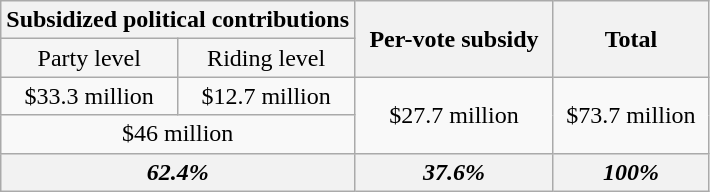<table class="wikitable" bgcolor="#cccccc" style="border:1px solid #cccccc; text-align: center">
<tr>
<th colspan="2" width="50%">Subsidized political contributions</th>
<th rowspan="2">Per-vote subsidy</th>
<th rowspan="2">Total</th>
</tr>
<tr>
<td width="25%" style=" background:#f5f5f5;">Party level</td>
<td width="25%" style="background:#f5f5f5;">Riding level</td>
</tr>
<tr>
<td>$33.3 million</td>
<td>$12.7 million</td>
<td rowspan="2">$27.7 million</td>
<td rowspan="2">$73.7 million</td>
</tr>
<tr>
<td colspan="2">$46 million</td>
</tr>
<tr>
<th colspan="2"><strong><em>62.4%</em></strong></th>
<th><strong><em>37.6%</em></strong></th>
<th><em>100%</em></th>
</tr>
</table>
